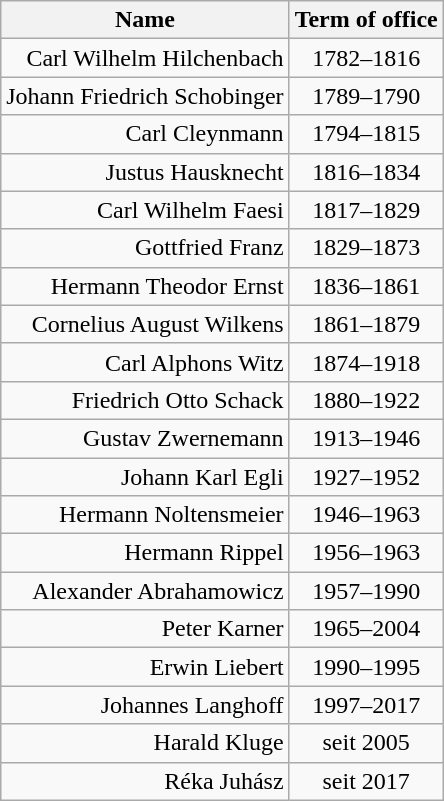<table class="wikitable float-right">
<tr>
<th>Name</th>
<th>Term of office</th>
</tr>
<tr>
<td style="text-align:right">Carl Wilhelm Hilchenbach</td>
<td style="text-align:center">1782–1816</td>
</tr>
<tr>
<td style="text-align:right">Johann Friedrich Schobinger</td>
<td style="text-align:center">1789–1790</td>
</tr>
<tr>
<td style="text-align:right">Carl Cleynmann</td>
<td style="text-align:center">1794–1815</td>
</tr>
<tr>
<td style="text-align:right">Justus Hausknecht</td>
<td style="text-align:center">1816–1834</td>
</tr>
<tr>
<td style="text-align:right">Carl Wilhelm Faesi</td>
<td style="text-align:center">1817–1829</td>
</tr>
<tr>
<td style="text-align:right">Gottfried Franz</td>
<td style="text-align:center">1829–1873</td>
</tr>
<tr>
<td style="text-align:right">Hermann Theodor Ernst</td>
<td style="text-align:center">1836–1861</td>
</tr>
<tr>
<td style="text-align:right">Cornelius August Wilkens</td>
<td style="text-align:center">1861–1879</td>
</tr>
<tr>
<td style="text-align:right">Carl Alphons Witz</td>
<td style="text-align:center">1874–1918</td>
</tr>
<tr>
<td style="text-align:right">Friedrich Otto Schack</td>
<td style="text-align:center">1880–1922</td>
</tr>
<tr>
<td style="text-align:right">Gustav Zwernemann</td>
<td style="text-align:center">1913–1946</td>
</tr>
<tr>
<td style="text-align:right">Johann Karl Egli</td>
<td style="text-align:center">1927–1952</td>
</tr>
<tr>
<td style="text-align:right">Hermann Noltensmeier</td>
<td style="text-align:center">1946–1963</td>
</tr>
<tr>
<td style="text-align:right">Hermann Rippel</td>
<td style="text-align:center">1956–1963</td>
</tr>
<tr>
<td style="text-align:right">Alexander Abrahamowicz</td>
<td style="text-align:center">1957–1990</td>
</tr>
<tr>
<td style="text-align:right">Peter Karner</td>
<td style="text-align:center">1965–2004</td>
</tr>
<tr>
<td style="text-align:right">Erwin Liebert</td>
<td style="text-align:center">1990–1995</td>
</tr>
<tr>
<td style="text-align:right">Johannes Langhoff</td>
<td style="text-align:center">1997–2017</td>
</tr>
<tr class="hintergrundfarbe5">
<td style="text-align:right">Harald Kluge</td>
<td style="text-align:center">seit 2005</td>
</tr>
<tr class="hintergrundfarbe5">
<td style="text-align:right">Réka Juhász</td>
<td style="text-align:center">seit 2017</td>
</tr>
</table>
